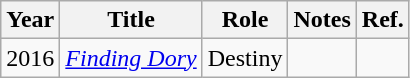<table class="wikitable">
<tr>
<th>Year</th>
<th>Title</th>
<th>Role</th>
<th>Notes</th>
<th>Ref.</th>
</tr>
<tr>
<td>2016</td>
<td><em><a href='#'>Finding Dory</a></em></td>
<td>Destiny</td>
<td></td>
<td></td>
</tr>
</table>
